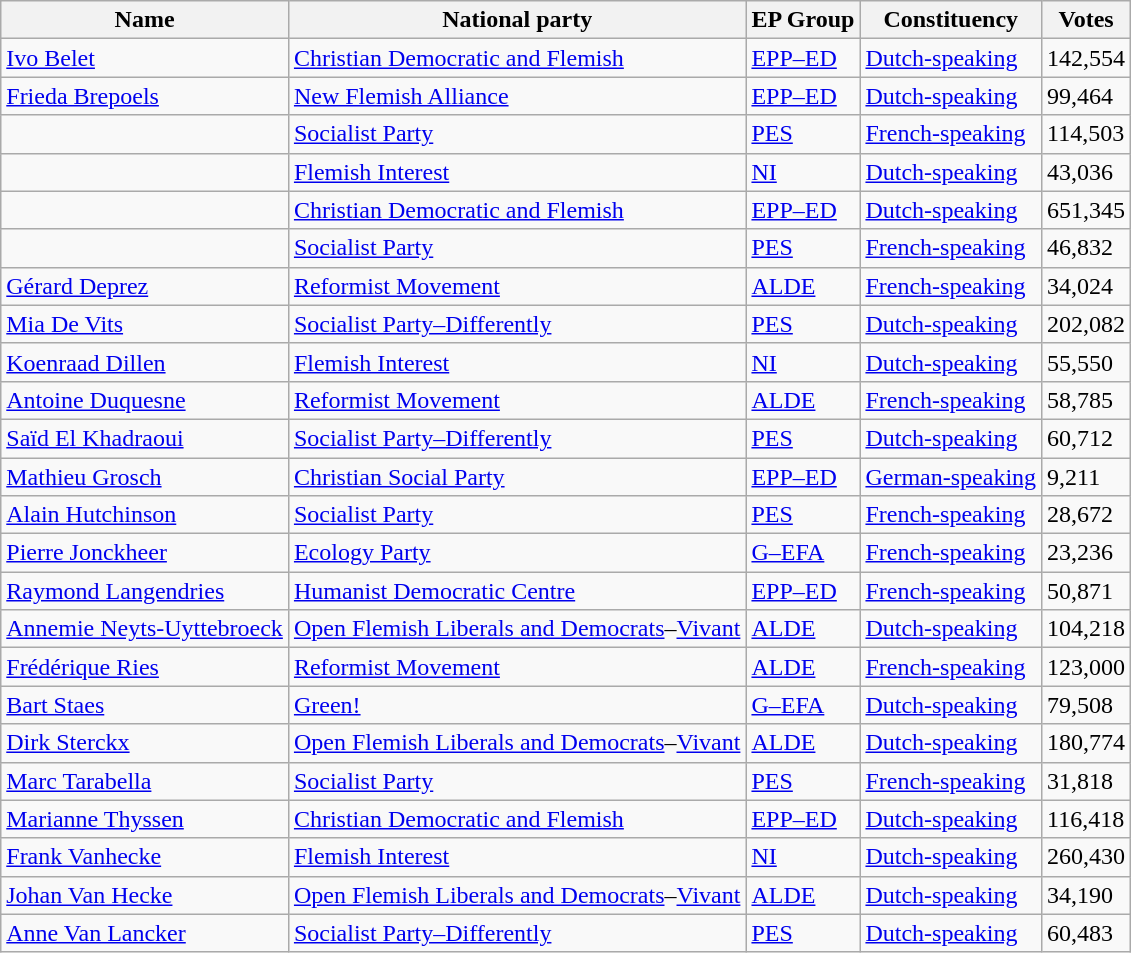<table class="sortable wikitable">
<tr>
<th>Name</th>
<th>National party</th>
<th>EP Group</th>
<th>Constituency</th>
<th>Votes</th>
</tr>
<tr>
<td><a href='#'>Ivo Belet</a></td>
<td> <a href='#'>Christian Democratic and Flemish</a></td>
<td> <a href='#'>EPP–ED</a></td>
<td><a href='#'>Dutch-speaking</a></td>
<td>142,554</td>
</tr>
<tr>
<td><a href='#'>Frieda Brepoels</a></td>
<td> <a href='#'>New Flemish Alliance</a></td>
<td> <a href='#'>EPP–ED</a></td>
<td><a href='#'>Dutch-speaking</a></td>
<td>99,464</td>
</tr>
<tr>
<td></td>
<td> <a href='#'>Socialist Party</a></td>
<td> <a href='#'>PES</a></td>
<td><a href='#'>French-speaking</a></td>
<td>114,503</td>
</tr>
<tr>
<td></td>
<td> <a href='#'>Flemish Interest</a></td>
<td> <a href='#'>NI</a></td>
<td><a href='#'>Dutch-speaking</a></td>
<td>43,036</td>
</tr>
<tr>
<td></td>
<td> <a href='#'>Christian Democratic and Flemish</a></td>
<td> <a href='#'>EPP–ED</a></td>
<td><a href='#'>Dutch-speaking</a></td>
<td>651,345</td>
</tr>
<tr>
<td></td>
<td> <a href='#'>Socialist Party</a></td>
<td> <a href='#'>PES</a></td>
<td><a href='#'>French-speaking</a></td>
<td>46,832</td>
</tr>
<tr>
<td><a href='#'>Gérard Deprez</a></td>
<td> <a href='#'>Reformist Movement</a></td>
<td> <a href='#'>ALDE</a></td>
<td><a href='#'>French-speaking</a></td>
<td>34,024</td>
</tr>
<tr>
<td><a href='#'>Mia De Vits</a></td>
<td> <a href='#'>Socialist Party–Differently</a></td>
<td> <a href='#'>PES</a></td>
<td><a href='#'>Dutch-speaking</a></td>
<td>202,082</td>
</tr>
<tr>
<td><a href='#'>Koenraad Dillen</a></td>
<td> <a href='#'>Flemish Interest</a></td>
<td> <a href='#'>NI</a></td>
<td><a href='#'>Dutch-speaking</a></td>
<td>55,550</td>
</tr>
<tr>
<td><a href='#'>Antoine Duquesne</a></td>
<td> <a href='#'>Reformist Movement</a></td>
<td> <a href='#'>ALDE</a></td>
<td><a href='#'>French-speaking</a></td>
<td>58,785</td>
</tr>
<tr>
<td><a href='#'>Saïd El Khadraoui</a></td>
<td> <a href='#'>Socialist Party–Differently</a></td>
<td> <a href='#'>PES</a></td>
<td><a href='#'>Dutch-speaking</a></td>
<td>60,712</td>
</tr>
<tr>
<td><a href='#'>Mathieu Grosch</a></td>
<td> <a href='#'>Christian Social Party</a></td>
<td> <a href='#'>EPP–ED</a></td>
<td><a href='#'>German-speaking</a></td>
<td>9,211</td>
</tr>
<tr>
<td><a href='#'>Alain Hutchinson</a></td>
<td> <a href='#'>Socialist Party</a></td>
<td> <a href='#'>PES</a></td>
<td><a href='#'>French-speaking</a></td>
<td>28,672</td>
</tr>
<tr>
<td><a href='#'>Pierre Jonckheer</a></td>
<td> <a href='#'>Ecology Party</a></td>
<td> <a href='#'>G–EFA</a></td>
<td><a href='#'>French-speaking</a></td>
<td>23,236</td>
</tr>
<tr>
<td><a href='#'>Raymond Langendries</a></td>
<td> <a href='#'>Humanist Democratic Centre</a></td>
<td> <a href='#'>EPP–ED</a></td>
<td><a href='#'>French-speaking</a></td>
<td>50,871</td>
</tr>
<tr>
<td><a href='#'>Annemie Neyts-Uyttebroeck</a></td>
<td> <a href='#'>Open Flemish Liberals and Democrats</a>–<a href='#'>Vivant</a></td>
<td> <a href='#'>ALDE</a></td>
<td><a href='#'>Dutch-speaking</a></td>
<td>104,218</td>
</tr>
<tr>
<td><a href='#'>Frédérique Ries</a></td>
<td> <a href='#'>Reformist Movement</a></td>
<td> <a href='#'>ALDE</a></td>
<td><a href='#'>French-speaking</a></td>
<td>123,000</td>
</tr>
<tr>
<td><a href='#'>Bart Staes</a></td>
<td> <a href='#'>Green!</a></td>
<td> <a href='#'>G–EFA</a></td>
<td><a href='#'>Dutch-speaking</a></td>
<td>79,508</td>
</tr>
<tr>
<td><a href='#'>Dirk Sterckx</a></td>
<td> <a href='#'>Open Flemish Liberals and Democrats</a>–<a href='#'>Vivant</a></td>
<td> <a href='#'>ALDE</a></td>
<td><a href='#'>Dutch-speaking</a></td>
<td>180,774</td>
</tr>
<tr>
<td><a href='#'>Marc Tarabella</a></td>
<td> <a href='#'>Socialist Party</a></td>
<td> <a href='#'>PES</a></td>
<td><a href='#'>French-speaking</a></td>
<td>31,818</td>
</tr>
<tr>
<td><a href='#'>Marianne Thyssen</a></td>
<td> <a href='#'>Christian Democratic and Flemish</a></td>
<td> <a href='#'>EPP–ED</a></td>
<td><a href='#'>Dutch-speaking</a></td>
<td>116,418</td>
</tr>
<tr>
<td><a href='#'>Frank Vanhecke</a></td>
<td> <a href='#'>Flemish Interest</a></td>
<td> <a href='#'>NI</a></td>
<td><a href='#'>Dutch-speaking</a></td>
<td>260,430</td>
</tr>
<tr>
<td><a href='#'>Johan Van Hecke</a></td>
<td> <a href='#'>Open Flemish Liberals and Democrats</a>–<a href='#'>Vivant</a></td>
<td> <a href='#'>ALDE</a></td>
<td><a href='#'>Dutch-speaking</a></td>
<td>34,190</td>
</tr>
<tr>
<td><a href='#'>Anne Van Lancker</a></td>
<td> <a href='#'>Socialist Party–Differently</a></td>
<td> <a href='#'>PES</a></td>
<td><a href='#'>Dutch-speaking</a></td>
<td>60,483</td>
</tr>
</table>
